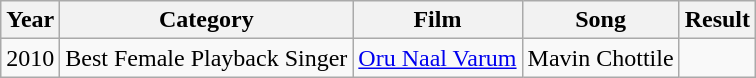<table class="wikitable sortable">
<tr>
<th>Year</th>
<th>Category</th>
<th>Film</th>
<th>Song</th>
<th>Result</th>
</tr>
<tr>
<td>2010</td>
<td>Best Female Playback Singer</td>
<td><a href='#'>Oru Naal Varum</a></td>
<td>Mavin Chottile</td>
<td></td>
</tr>
</table>
